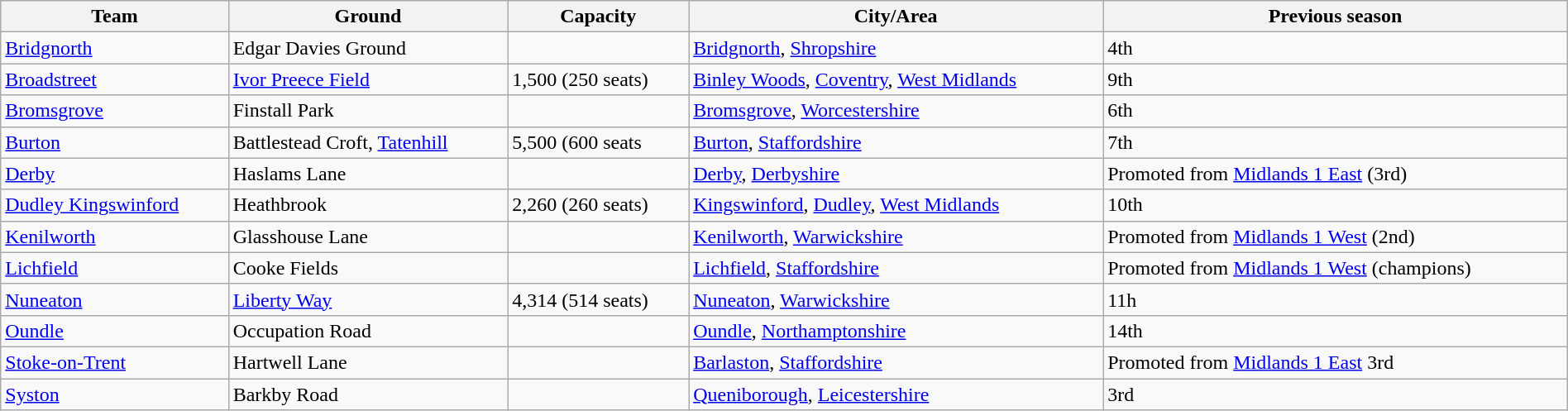<table class="wikitable sortable" width=100%>
<tr>
<th>Team</th>
<th>Ground</th>
<th>Capacity</th>
<th>City/Area</th>
<th>Previous season</th>
</tr>
<tr>
<td><a href='#'>Bridgnorth</a></td>
<td>Edgar Davies Ground</td>
<td></td>
<td><a href='#'>Bridgnorth</a>, <a href='#'>Shropshire</a></td>
<td>4th</td>
</tr>
<tr>
<td><a href='#'>Broadstreet</a></td>
<td><a href='#'>Ivor Preece Field</a></td>
<td>1,500 (250 seats)</td>
<td><a href='#'>Binley Woods</a>, <a href='#'>Coventry</a>, <a href='#'>West Midlands</a></td>
<td>9th</td>
</tr>
<tr>
<td><a href='#'>Bromsgrove</a></td>
<td>Finstall Park</td>
<td></td>
<td><a href='#'>Bromsgrove</a>, <a href='#'>Worcestershire</a></td>
<td>6th</td>
</tr>
<tr>
<td><a href='#'>Burton</a></td>
<td>Battlestead Croft, <a href='#'>Tatenhill</a></td>
<td>5,500 (600 seats</td>
<td><a href='#'>Burton</a>, <a href='#'>Staffordshire</a></td>
<td>7th</td>
</tr>
<tr>
<td><a href='#'>Derby</a></td>
<td>Haslams Lane</td>
<td></td>
<td><a href='#'>Derby</a>, <a href='#'>Derbyshire</a></td>
<td>Promoted from <a href='#'>Midlands 1 East</a> (3rd)</td>
</tr>
<tr>
<td><a href='#'>Dudley Kingswinford</a></td>
<td>Heathbrook</td>
<td>2,260 (260 seats)</td>
<td><a href='#'>Kingswinford</a>, <a href='#'>Dudley</a>, <a href='#'>West Midlands</a></td>
<td>10th</td>
</tr>
<tr>
<td><a href='#'>Kenilworth</a></td>
<td>Glasshouse Lane</td>
<td></td>
<td><a href='#'>Kenilworth</a>, <a href='#'>Warwickshire</a></td>
<td>Promoted from <a href='#'>Midlands 1 West</a> (2nd)</td>
</tr>
<tr>
<td><a href='#'>Lichfield</a></td>
<td>Cooke Fields</td>
<td></td>
<td><a href='#'>Lichfield</a>, <a href='#'>Staffordshire</a></td>
<td>Promoted from <a href='#'>Midlands 1 West</a> (champions)</td>
</tr>
<tr>
<td><a href='#'>Nuneaton</a></td>
<td><a href='#'>Liberty Way</a></td>
<td>4,314 (514 seats)</td>
<td><a href='#'>Nuneaton</a>, <a href='#'>Warwickshire</a></td>
<td>11h</td>
</tr>
<tr>
<td><a href='#'>Oundle</a></td>
<td>Occupation Road</td>
<td></td>
<td><a href='#'>Oundle</a>, <a href='#'>Northamptonshire</a></td>
<td>14th</td>
</tr>
<tr>
<td><a href='#'>Stoke-on-Trent</a></td>
<td>Hartwell Lane</td>
<td></td>
<td><a href='#'>Barlaston</a>, <a href='#'>Staffordshire</a></td>
<td>Promoted from <a href='#'>Midlands 1 East</a> 3rd</td>
</tr>
<tr>
<td><a href='#'>Syston</a></td>
<td>Barkby Road</td>
<td></td>
<td><a href='#'>Queniborough</a>, <a href='#'>Leicestershire</a></td>
<td>3rd</td>
</tr>
</table>
